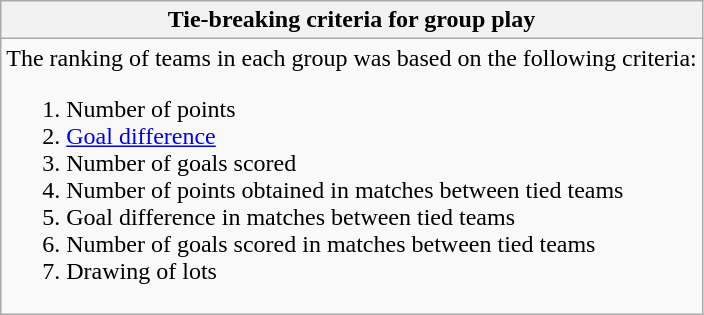<table class="wikitable collapsible collapsed">
<tr>
<th>Tie-breaking criteria for group play</th>
</tr>
<tr>
<td>The ranking of teams in each group was based on the following criteria:<br><ol><li>Number of points</li><li><a href='#'>Goal difference</a></li><li>Number of goals scored</li><li>Number of points obtained in matches between tied teams</li><li>Goal difference in matches between tied teams</li><li>Number of goals scored in matches between tied teams</li><li>Drawing of lots</li></ol></td>
</tr>
</table>
